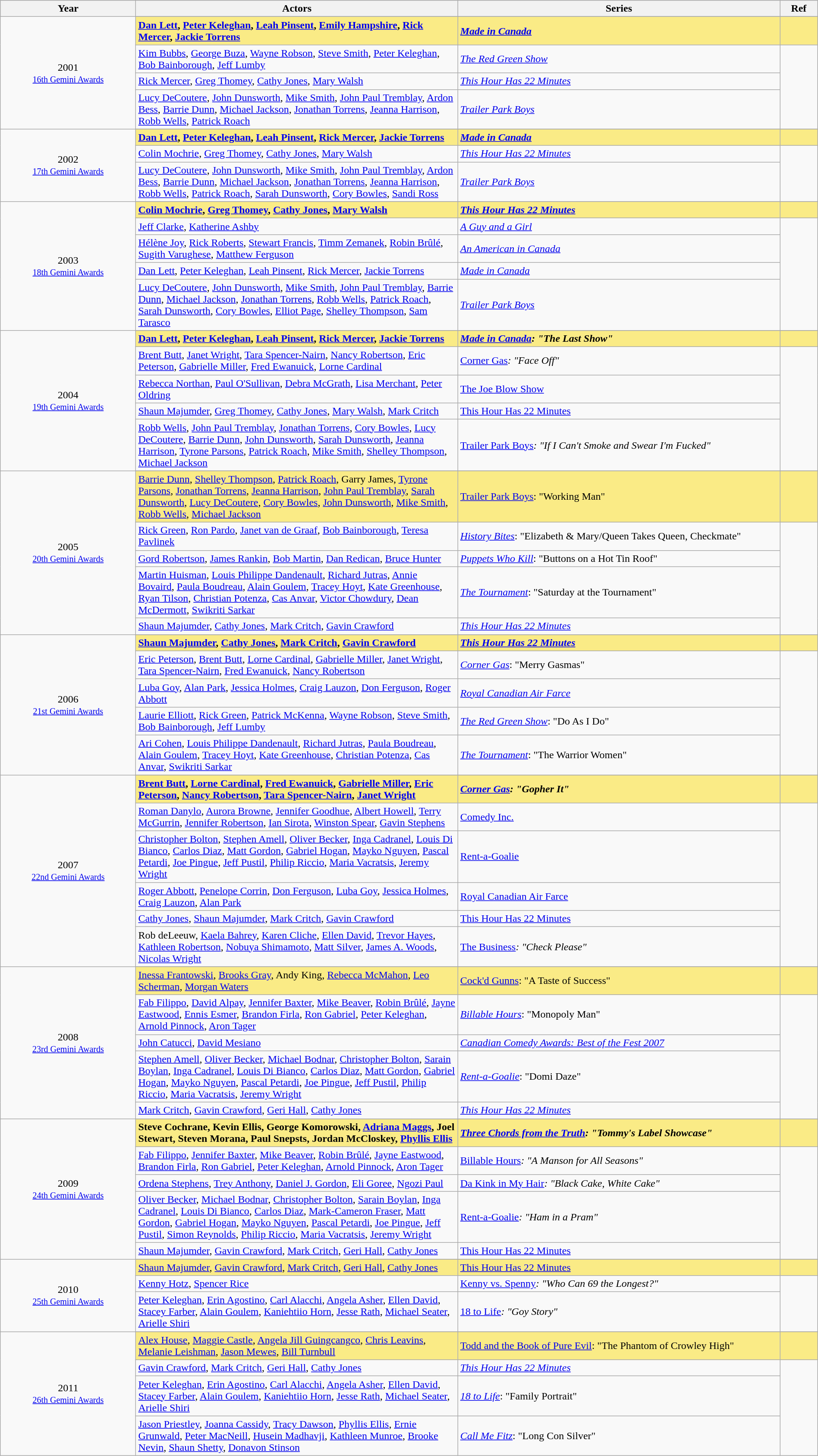<table class="wikitable" style="width:100%;">
<tr style="background:#bebebe;">
<th style="width:8%;">Year</th>
<th style="width:19%;">Actors</th>
<th style="width:19%;">Series</th>
<th style="width:2%;">Ref</th>
</tr>
<tr>
<td rowspan="5" align="center">2001 <br> <small><a href='#'>16th Gemini Awards</a></small></td>
</tr>
<tr style="background:#FAEB86;">
<td><strong><a href='#'>Dan Lett</a>, <a href='#'>Peter Keleghan</a>, <a href='#'>Leah Pinsent</a>, <a href='#'>Emily Hampshire</a>, <a href='#'>Rick Mercer</a>, <a href='#'>Jackie Torrens</a></strong></td>
<td><strong><em><a href='#'>Made in Canada</a></em></strong></td>
<td></td>
</tr>
<tr>
<td><a href='#'>Kim Bubbs</a>, <a href='#'>George Buza</a>, <a href='#'>Wayne Robson</a>, <a href='#'>Steve Smith</a>, <a href='#'>Peter Keleghan</a>, <a href='#'>Bob Bainborough</a>, <a href='#'>Jeff Lumby</a></td>
<td><em><a href='#'>The Red Green Show</a></em></td>
<td rowspan=3></td>
</tr>
<tr>
<td><a href='#'>Rick Mercer</a>, <a href='#'>Greg Thomey</a>, <a href='#'>Cathy Jones</a>, <a href='#'>Mary Walsh</a></td>
<td><em><a href='#'>This Hour Has 22 Minutes</a></em></td>
</tr>
<tr>
<td><a href='#'>Lucy DeCoutere</a>, <a href='#'>John Dunsworth</a>, <a href='#'>Mike Smith</a>, <a href='#'>John Paul Tremblay</a>, <a href='#'>Ardon Bess</a>, <a href='#'>Barrie Dunn</a>, <a href='#'>Michael Jackson</a>, <a href='#'>Jonathan Torrens</a>, <a href='#'>Jeanna Harrison</a>, <a href='#'>Robb Wells</a>, <a href='#'>Patrick Roach</a></td>
<td><em><a href='#'>Trailer Park Boys</a></em></td>
</tr>
<tr>
<td rowspan="4" align="center">2002 <br> <small><a href='#'>17th Gemini Awards</a></small></td>
</tr>
<tr style="background:#FAEB86;">
<td><strong><a href='#'>Dan Lett</a>, <a href='#'>Peter Keleghan</a>, <a href='#'>Leah Pinsent</a>, <a href='#'>Rick Mercer</a>, <a href='#'>Jackie Torrens</a></strong></td>
<td><strong><em><a href='#'>Made in Canada</a></em></strong></td>
<td></td>
</tr>
<tr>
<td><a href='#'>Colin Mochrie</a>, <a href='#'>Greg Thomey</a>, <a href='#'>Cathy Jones</a>, <a href='#'>Mary Walsh</a></td>
<td><em><a href='#'>This Hour Has 22 Minutes</a></em></td>
<td rowspan=2></td>
</tr>
<tr>
<td><a href='#'>Lucy DeCoutere</a>, <a href='#'>John Dunsworth</a>, <a href='#'>Mike Smith</a>, <a href='#'>John Paul Tremblay</a>, <a href='#'>Ardon Bess</a>, <a href='#'>Barrie Dunn</a>, <a href='#'>Michael Jackson</a>, <a href='#'>Jonathan Torrens</a>, <a href='#'>Jeanna Harrison</a>, <a href='#'>Robb Wells</a>, <a href='#'>Patrick Roach</a>, <a href='#'>Sarah Dunsworth</a>, <a href='#'>Cory Bowles</a>, <a href='#'>Sandi Ross</a></td>
<td><em><a href='#'>Trailer Park Boys</a></em></td>
</tr>
<tr>
<td rowspan="6" align="center">2003 <br> <small><a href='#'>18th Gemini Awards</a></small></td>
</tr>
<tr style="background:#FAEB86;">
<td><strong><a href='#'>Colin Mochrie</a>, <a href='#'>Greg Thomey</a>, <a href='#'>Cathy Jones</a>, <a href='#'>Mary Walsh</a></strong></td>
<td><strong><em><a href='#'>This Hour Has 22 Minutes</a></em></strong></td>
<td></td>
</tr>
<tr>
<td><a href='#'>Jeff Clarke</a>, <a href='#'>Katherine Ashby</a></td>
<td><em><a href='#'>A Guy and a Girl</a></em></td>
<td rowspan=4></td>
</tr>
<tr>
<td><a href='#'>Hélène Joy</a>, <a href='#'>Rick Roberts</a>, <a href='#'>Stewart Francis</a>, <a href='#'>Timm Zemanek</a>, <a href='#'>Robin Brûlé</a>, <a href='#'>Sugith Varughese</a>, <a href='#'>Matthew Ferguson</a></td>
<td><em><a href='#'>An American in Canada</a></em></td>
</tr>
<tr>
<td><a href='#'>Dan Lett</a>, <a href='#'>Peter Keleghan</a>, <a href='#'>Leah Pinsent</a>, <a href='#'>Rick Mercer</a>, <a href='#'>Jackie Torrens</a></td>
<td><em><a href='#'>Made in Canada</a></em></td>
</tr>
<tr>
<td><a href='#'>Lucy DeCoutere</a>, <a href='#'>John Dunsworth</a>, <a href='#'>Mike Smith</a>, <a href='#'>John Paul Tremblay</a>, <a href='#'>Barrie Dunn</a>, <a href='#'>Michael Jackson</a>, <a href='#'>Jonathan Torrens</a>, <a href='#'>Robb Wells</a>, <a href='#'>Patrick Roach</a>, <a href='#'>Sarah Dunsworth</a>, <a href='#'>Cory Bowles</a>, <a href='#'>Elliot Page</a>, <a href='#'>Shelley Thompson</a>, <a href='#'>Sam Tarasco</a></td>
<td><em><a href='#'>Trailer Park Boys</a></em></td>
</tr>
<tr>
<td rowspan="6" align="center">2004 <br> <small><a href='#'>19th Gemini Awards</a></small></td>
</tr>
<tr style="background:#FAEB86;">
<td><strong><a href='#'>Dan Lett</a>, <a href='#'>Peter Keleghan</a>, <a href='#'>Leah Pinsent</a>, <a href='#'>Rick Mercer</a>, <a href='#'>Jackie Torrens</a></strong></td>
<td><strong><em><a href='#'>Made in Canada</a><em>: "The Last Show"<strong></td>
<td></td>
</tr>
<tr>
<td><a href='#'>Brent Butt</a>, <a href='#'>Janet Wright</a>, <a href='#'>Tara Spencer-Nairn</a>, <a href='#'>Nancy Robertson</a>, <a href='#'>Eric Peterson</a>, <a href='#'>Gabrielle Miller</a>, <a href='#'>Fred Ewanuick</a>, <a href='#'>Lorne Cardinal</a></td>
<td></em><a href='#'>Corner Gas</a><em>: "Face Off"</td>
<td rowspan=4></td>
</tr>
<tr>
<td><a href='#'>Rebecca Northan</a>, <a href='#'>Paul O'Sullivan</a>, <a href='#'>Debra McGrath</a>, <a href='#'>Lisa Merchant</a>, <a href='#'>Peter Oldring</a></td>
<td></em><a href='#'>The Joe Blow Show</a><em></td>
</tr>
<tr>
<td><a href='#'>Shaun Majumder</a>, <a href='#'>Greg Thomey</a>, <a href='#'>Cathy Jones</a>, <a href='#'>Mary Walsh</a>, <a href='#'>Mark Critch</a></td>
<td></em><a href='#'>This Hour Has 22 Minutes</a><em></td>
</tr>
<tr>
<td><a href='#'>Robb Wells</a>, <a href='#'>John Paul Tremblay</a>, <a href='#'>Jonathan Torrens</a>, <a href='#'>Cory Bowles</a>, <a href='#'>Lucy DeCoutere</a>, <a href='#'>Barrie Dunn</a>, <a href='#'>John Dunsworth</a>, <a href='#'>Sarah Dunsworth</a>, <a href='#'>Jeanna Harrison</a>, <a href='#'>Tyrone Parsons</a>, <a href='#'>Patrick Roach</a>, <a href='#'>Mike Smith</a>, <a href='#'>Shelley Thompson</a>, <a href='#'>Michael Jackson</a></td>
<td></em><a href='#'>Trailer Park Boys</a><em>: "If I Can't Smoke and Swear I'm Fucked"</td>
</tr>
<tr>
<td rowspan="6" align="center">2005 <br> <small><a href='#'>20th Gemini Awards</a></small></td>
</tr>
<tr style="background:#FAEB86;">
<td></strong><a href='#'>Barrie Dunn</a>, <a href='#'>Shelley Thompson</a>, <a href='#'>Patrick Roach</a>, Garry James, <a href='#'>Tyrone Parsons</a>, <a href='#'>Jonathan Torrens</a>, <a href='#'>Jeanna Harrison</a>, <a href='#'>John Paul Tremblay</a>, <a href='#'>Sarah Dunsworth</a>, <a href='#'>Lucy DeCoutere</a>, <a href='#'>Cory Bowles</a>, <a href='#'>John Dunsworth</a>, <a href='#'>Mike Smith</a>, <a href='#'>Robb Wells</a>, <a href='#'>Michael Jackson</a><strong></td>
<td></em></strong><a href='#'>Trailer Park Boys</a></em>: "Working Man"</strong></td>
<td></td>
</tr>
<tr>
<td><a href='#'>Rick Green</a>, <a href='#'>Ron Pardo</a>, <a href='#'>Janet van de Graaf</a>, <a href='#'>Bob Bainborough</a>, <a href='#'>Teresa Pavlinek</a></td>
<td><em><a href='#'>History Bites</a></em>: "Elizabeth & Mary/Queen Takes Queen, Checkmate"</td>
<td rowspan=4></td>
</tr>
<tr>
<td><a href='#'>Gord Robertson</a>, <a href='#'>James Rankin</a>, <a href='#'>Bob Martin</a>, <a href='#'>Dan Redican</a>, <a href='#'>Bruce Hunter</a></td>
<td><em><a href='#'>Puppets Who Kill</a></em>: "Buttons on a Hot Tin Roof"</td>
</tr>
<tr>
<td><a href='#'>Martin Huisman</a>, <a href='#'>Louis Philippe Dandenault</a>, <a href='#'>Richard Jutras</a>, <a href='#'>Annie Bovaird</a>, <a href='#'>Paula Boudreau</a>, <a href='#'>Alain Goulem</a>, <a href='#'>Tracey Hoyt</a>, <a href='#'>Kate Greenhouse</a>, <a href='#'>Ryan Tilson</a>, <a href='#'>Christian Potenza</a>, <a href='#'>Cas Anvar</a>, <a href='#'>Victor Chowdury</a>, <a href='#'>Dean McDermott</a>, <a href='#'>Swikriti Sarkar</a></td>
<td><em><a href='#'>The Tournament</a></em>: "Saturday at the Tournament"</td>
</tr>
<tr>
<td><a href='#'>Shaun Majumder</a>, <a href='#'>Cathy Jones</a>, <a href='#'>Mark Critch</a>, <a href='#'>Gavin Crawford</a></td>
<td><em><a href='#'>This Hour Has 22 Minutes</a></em></td>
</tr>
<tr>
<td rowspan="6" align="center">2006 <br> <small><a href='#'>21st Gemini Awards</a></small></td>
</tr>
<tr style="background:#FAEB86;">
<td><strong><a href='#'>Shaun Majumder</a>, <a href='#'>Cathy Jones</a>, <a href='#'>Mark Critch</a>, <a href='#'>Gavin Crawford</a></strong></td>
<td><strong><em><a href='#'>This Hour Has 22 Minutes</a></em></strong></td>
<td></td>
</tr>
<tr>
<td><a href='#'>Eric Peterson</a>, <a href='#'>Brent Butt</a>, <a href='#'>Lorne Cardinal</a>, <a href='#'>Gabrielle Miller</a>, <a href='#'>Janet Wright</a>, <a href='#'>Tara Spencer-Nairn</a>, <a href='#'>Fred Ewanuick</a>, <a href='#'>Nancy Robertson</a></td>
<td><em><a href='#'>Corner Gas</a></em>: "Merry Gasmas"</td>
<td rowspan=4></td>
</tr>
<tr>
<td><a href='#'>Luba Goy</a>, <a href='#'>Alan Park</a>, <a href='#'>Jessica Holmes</a>, <a href='#'>Craig Lauzon</a>, <a href='#'>Don Ferguson</a>, <a href='#'>Roger Abbott</a></td>
<td><em><a href='#'>Royal Canadian Air Farce</a></em></td>
</tr>
<tr>
<td><a href='#'>Laurie Elliott</a>, <a href='#'>Rick Green</a>, <a href='#'>Patrick McKenna</a>, <a href='#'>Wayne Robson</a>, <a href='#'>Steve Smith</a>, <a href='#'>Bob Bainborough</a>, <a href='#'>Jeff Lumby</a></td>
<td><em><a href='#'>The Red Green Show</a></em>: "Do As I Do"</td>
</tr>
<tr>
<td><a href='#'>Ari Cohen</a>, <a href='#'>Louis Philippe Dandenault</a>, <a href='#'>Richard Jutras</a>, <a href='#'>Paula Boudreau</a>, <a href='#'>Alain Goulem</a>, <a href='#'>Tracey Hoyt</a>, <a href='#'>Kate Greenhouse</a>, <a href='#'>Christian Potenza</a>, <a href='#'>Cas Anvar</a>, <a href='#'>Swikriti Sarkar</a></td>
<td><em><a href='#'>The Tournament</a></em>: "The Warrior Women"</td>
</tr>
<tr>
<td rowspan="7" align="center">2007 <br> <small><a href='#'>22nd Gemini Awards</a></small></td>
</tr>
<tr style="background:#FAEB86;">
<td><strong><a href='#'>Brent Butt</a>, <a href='#'>Lorne Cardinal</a>, <a href='#'>Fred Ewanuick</a>, <a href='#'>Gabrielle Miller</a>, <a href='#'>Eric Peterson</a>, <a href='#'>Nancy Robertson</a>, <a href='#'>Tara Spencer-Nairn</a>, <a href='#'>Janet Wright</a></strong></td>
<td><strong><em><a href='#'>Corner Gas</a><em>: "Gopher It"<strong></td>
<td></td>
</tr>
<tr>
<td><a href='#'>Roman Danylo</a>, <a href='#'>Aurora Browne</a>, <a href='#'>Jennifer Goodhue</a>, <a href='#'>Albert Howell</a>, <a href='#'>Terry McGurrin</a>, <a href='#'>Jennifer Robertson</a>, <a href='#'>Ian Sirota</a>, <a href='#'>Winston Spear</a>, <a href='#'>Gavin Stephens</a></td>
<td></em><a href='#'>Comedy Inc.</a><em></td>
<td rowspan=5></td>
</tr>
<tr>
<td><a href='#'>Christopher Bolton</a>, <a href='#'>Stephen Amell</a>, <a href='#'>Oliver Becker</a>, <a href='#'>Inga Cadranel</a>, <a href='#'>Louis Di Bianco</a>, <a href='#'>Carlos Diaz</a>, <a href='#'>Matt Gordon</a>, <a href='#'>Gabriel Hogan</a>, <a href='#'>Mayko Nguyen</a>, <a href='#'>Pascal Petardi</a>, <a href='#'>Joe Pingue</a>, <a href='#'>Jeff Pustil</a>, <a href='#'>Philip Riccio</a>, <a href='#'>Maria Vacratsis</a>, <a href='#'>Jeremy Wright</a></td>
<td></em><a href='#'>Rent-a-Goalie</a><em></td>
</tr>
<tr>
<td><a href='#'>Roger Abbott</a>, <a href='#'>Penelope Corrin</a>, <a href='#'>Don Ferguson</a>, <a href='#'>Luba Goy</a>, <a href='#'>Jessica Holmes</a>, <a href='#'>Craig Lauzon</a>, <a href='#'>Alan Park</a></td>
<td></em><a href='#'>Royal Canadian Air Farce</a><em></td>
</tr>
<tr>
<td><a href='#'>Cathy Jones</a>, <a href='#'>Shaun Majumder</a>, <a href='#'>Mark Critch</a>, <a href='#'>Gavin Crawford</a></td>
<td></em><a href='#'>This Hour Has 22 Minutes</a><em></td>
</tr>
<tr>
<td>Rob deLeeuw, <a href='#'>Kaela Bahrey</a>, <a href='#'>Karen Cliche</a>, <a href='#'>Ellen David</a>, <a href='#'>Trevor Hayes</a>, <a href='#'>Kathleen Robertson</a>, <a href='#'>Nobuya Shimamoto</a>, <a href='#'>Matt Silver</a>, <a href='#'>James A. Woods</a>, <a href='#'>Nicolas Wright</a></td>
<td></em><a href='#'>The Business</a><em>: "Check Please"</td>
</tr>
<tr>
<td rowspan="6" align="center">2008 <br> <small><a href='#'>23rd Gemini Awards</a></small></td>
</tr>
<tr style="background:#FAEB86;">
<td></strong><a href='#'>Inessa Frantowski</a>, <a href='#'>Brooks Gray</a>, Andy King, <a href='#'>Rebecca McMahon</a>, <a href='#'>Leo Scherman</a>, <a href='#'>Morgan Waters</a><strong></td>
<td></em></strong><a href='#'>Cock'd Gunns</a></em>: "A Taste of Success"</strong></td>
<td></td>
</tr>
<tr>
<td><a href='#'>Fab Filippo</a>, <a href='#'>David Alpay</a>, <a href='#'>Jennifer Baxter</a>, <a href='#'>Mike Beaver</a>, <a href='#'>Robin Brûlé</a>, <a href='#'>Jayne Eastwood</a>, <a href='#'>Ennis Esmer</a>, <a href='#'>Brandon Firla</a>, <a href='#'>Ron Gabriel</a>, <a href='#'>Peter Keleghan</a>, <a href='#'>Arnold Pinnock</a>, <a href='#'>Aron Tager</a></td>
<td><em><a href='#'>Billable Hours</a></em>: "Monopoly Man"</td>
<td rowspan=4></td>
</tr>
<tr>
<td><a href='#'>John Catucci</a>, <a href='#'>David Mesiano</a></td>
<td><em><a href='#'>Canadian Comedy Awards: Best of the Fest 2007</a></em></td>
</tr>
<tr>
<td><a href='#'>Stephen Amell</a>, <a href='#'>Oliver Becker</a>, <a href='#'>Michael Bodnar</a>, <a href='#'>Christopher Bolton</a>, <a href='#'>Sarain Boylan</a>, <a href='#'>Inga Cadranel</a>, <a href='#'>Louis Di Bianco</a>, <a href='#'>Carlos Diaz</a>, <a href='#'>Matt Gordon</a>, <a href='#'>Gabriel Hogan</a>, <a href='#'>Mayko Nguyen</a>, <a href='#'>Pascal Petardi</a>, <a href='#'>Joe Pingue</a>, <a href='#'>Jeff Pustil</a>, <a href='#'>Philip Riccio</a>, <a href='#'>Maria Vacratsis</a>, <a href='#'>Jeremy Wright</a></td>
<td><em><a href='#'>Rent-a-Goalie</a></em>: "Domi Daze"</td>
</tr>
<tr>
<td><a href='#'>Mark Critch</a>, <a href='#'>Gavin Crawford</a>, <a href='#'>Geri Hall</a>, <a href='#'>Cathy Jones</a></td>
<td><em><a href='#'>This Hour Has 22 Minutes</a></em></td>
</tr>
<tr>
<td rowspan="6" align="center">2009 <br> <small><a href='#'>24th Gemini Awards</a></small></td>
</tr>
<tr style="background:#FAEB86;">
<td><strong>Steve Cochrane, Kevin Ellis, George Komorowski, <a href='#'>Adriana Maggs</a>, Joel Stewart, Steven Morana, Paul Snepsts, Jordan McCloskey, <a href='#'>Phyllis Ellis</a></strong></td>
<td><strong><em><a href='#'>Three Chords from the Truth</a><em>: "Tommy's Label Showcase"<strong></td>
<td></td>
</tr>
<tr>
<td><a href='#'>Fab Filippo</a>, <a href='#'>Jennifer Baxter</a>, <a href='#'>Mike Beaver</a>, <a href='#'>Robin Brûlé</a>, <a href='#'>Jayne Eastwood</a>, <a href='#'>Brandon Firla</a>, <a href='#'>Ron Gabriel</a>, <a href='#'>Peter Keleghan</a>, <a href='#'>Arnold Pinnock</a>, <a href='#'>Aron Tager</a></td>
<td></em><a href='#'>Billable Hours</a><em>: "A Manson for All Seasons"</td>
<td rowspan=4></td>
</tr>
<tr>
<td><a href='#'>Ordena Stephens</a>, <a href='#'>Trey Anthony</a>, <a href='#'>Daniel J. Gordon</a>, <a href='#'>Eli Goree</a>, <a href='#'>Ngozi Paul</a></td>
<td></em><a href='#'>Da Kink in My Hair</a><em>: "Black Cake, White Cake"</td>
</tr>
<tr>
<td><a href='#'>Oliver Becker</a>, <a href='#'>Michael Bodnar</a>, <a href='#'>Christopher Bolton</a>, <a href='#'>Sarain Boylan</a>, <a href='#'>Inga Cadranel</a>, <a href='#'>Louis Di Bianco</a>, <a href='#'>Carlos Diaz</a>, <a href='#'>Mark-Cameron Fraser</a>, <a href='#'>Matt Gordon</a>, <a href='#'>Gabriel Hogan</a>, <a href='#'>Mayko Nguyen</a>, <a href='#'>Pascal Petardi</a>, <a href='#'>Joe Pingue</a>, <a href='#'>Jeff Pustil</a>, <a href='#'>Simon Reynolds</a>, <a href='#'>Philip Riccio</a>, <a href='#'>Maria Vacratsis</a>, <a href='#'>Jeremy Wright</a></td>
<td></em><a href='#'>Rent-a-Goalie</a><em>: "Ham in a Pram"</td>
</tr>
<tr>
<td><a href='#'>Shaun Majumder</a>, <a href='#'>Gavin Crawford</a>, <a href='#'>Mark Critch</a>, <a href='#'>Geri Hall</a>, <a href='#'>Cathy Jones</a></td>
<td></em><a href='#'>This Hour Has 22 Minutes</a><em></td>
</tr>
<tr>
<td rowspan="4" align="center">2010 <br> <small><a href='#'>25th Gemini Awards</a></small></td>
</tr>
<tr style="background:#FAEB86;">
<td></strong><a href='#'>Shaun Majumder</a>, <a href='#'>Gavin Crawford</a>, <a href='#'>Mark Critch</a>, <a href='#'>Geri Hall</a>, <a href='#'>Cathy Jones</a><strong></td>
<td></em></strong><a href='#'>This Hour Has 22 Minutes</a><strong><em></td>
<td></td>
</tr>
<tr>
<td><a href='#'>Kenny Hotz</a>, <a href='#'>Spencer Rice</a></td>
<td></em><a href='#'>Kenny vs. Spenny</a><em>: "Who Can 69 the Longest?"</td>
<td rowspan=2></td>
</tr>
<tr>
<td><a href='#'>Peter Keleghan</a>, <a href='#'>Erin Agostino</a>, <a href='#'>Carl Alacchi</a>, <a href='#'>Angela Asher</a>, <a href='#'>Ellen David</a>, <a href='#'>Stacey Farber</a>, <a href='#'>Alain Goulem</a>, <a href='#'>Kaniehtiio Horn</a>, <a href='#'>Jesse Rath</a>, <a href='#'>Michael Seater</a>, <a href='#'>Arielle Shiri</a></td>
<td></em><a href='#'>18 to Life</a><em>: "Goy Story"</td>
</tr>
<tr>
<td rowspan="5" align="center">2011 <br> <small><a href='#'>26th Gemini Awards</a></small></td>
</tr>
<tr style="background:#FAEB86;">
<td></strong><a href='#'>Alex House</a>, <a href='#'>Maggie Castle</a>, <a href='#'>Angela Jill Guingcangco</a>, <a href='#'>Chris Leavins</a>, <a href='#'>Melanie Leishman</a>, <a href='#'>Jason Mewes</a>, <a href='#'>Bill Turnbull</a><strong></td>
<td></em></strong><a href='#'>Todd and the Book of Pure Evil</a></em>: "The Phantom of Crowley High"</strong></td>
<td></td>
</tr>
<tr>
<td><a href='#'>Gavin Crawford</a>, <a href='#'>Mark Critch</a>, <a href='#'>Geri Hall</a>, <a href='#'>Cathy Jones</a></td>
<td><em><a href='#'>This Hour Has 22 Minutes</a></em></td>
<td rowspan=3></td>
</tr>
<tr>
<td><a href='#'>Peter Keleghan</a>, <a href='#'>Erin Agostino</a>, <a href='#'>Carl Alacchi</a>, <a href='#'>Angela Asher</a>, <a href='#'>Ellen David</a>, <a href='#'>Stacey Farber</a>, <a href='#'>Alain Goulem</a>, <a href='#'>Kaniehtiio Horn</a>, <a href='#'>Jesse Rath</a>, <a href='#'>Michael Seater</a>, <a href='#'>Arielle Shiri</a></td>
<td><em><a href='#'>18 to Life</a></em>: "Family Portrait"</td>
</tr>
<tr>
<td><a href='#'>Jason Priestley</a>, <a href='#'>Joanna Cassidy</a>, <a href='#'>Tracy Dawson</a>, <a href='#'>Phyllis Ellis</a>, <a href='#'>Ernie Grunwald</a>, <a href='#'>Peter MacNeill</a>, <a href='#'>Husein Madhavji</a>, <a href='#'>Kathleen Munroe</a>, <a href='#'>Brooke Nevin</a>, <a href='#'>Shaun Shetty</a>, <a href='#'>Donavon Stinson</a></td>
<td><em><a href='#'>Call Me Fitz</a></em>: "Long Con Silver"</td>
</tr>
</table>
